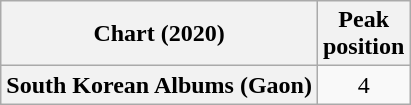<table class="wikitable plainrowheaders" style="text-align:center">
<tr>
<th scope="col">Chart (2020)</th>
<th scope="col">Peak<br>position</th>
</tr>
<tr>
<th scope="row">South Korean Albums (Gaon)</th>
<td>4</td>
</tr>
</table>
